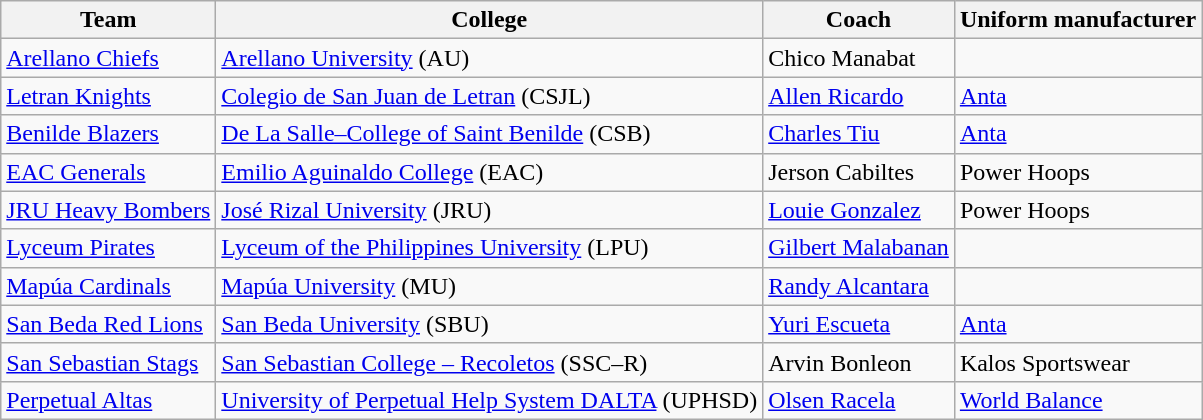<table class="wikitable">
<tr>
<th>Team</th>
<th>College</th>
<th>Coach</th>
<th>Uniform manufacturer</th>
</tr>
<tr>
<td><a href='#'>Arellano Chiefs</a></td>
<td><a href='#'>Arellano University</a> (AU)</td>
<td>Chico Manabat</td>
<td></td>
</tr>
<tr>
<td><a href='#'>Letran Knights</a></td>
<td><a href='#'>Colegio de San Juan de Letran</a> (CSJL)</td>
<td><a href='#'>Allen Ricardo</a></td>
<td><a href='#'>Anta</a></td>
</tr>
<tr>
<td><a href='#'>Benilde Blazers</a></td>
<td><a href='#'>De La Salle–College of Saint Benilde</a> (CSB)</td>
<td><a href='#'>Charles Tiu</a></td>
<td><a href='#'>Anta</a></td>
</tr>
<tr>
<td><a href='#'>EAC Generals</a></td>
<td><a href='#'>Emilio Aguinaldo College</a> (EAC)</td>
<td>Jerson Cabiltes</td>
<td>Power Hoops</td>
</tr>
<tr>
<td><a href='#'>JRU Heavy Bombers</a></td>
<td><a href='#'>José Rizal University</a> (JRU)</td>
<td><a href='#'>Louie Gonzalez</a></td>
<td>Power Hoops</td>
</tr>
<tr>
<td><a href='#'>Lyceum Pirates</a></td>
<td><a href='#'>Lyceum of the Philippines University</a> (LPU)</td>
<td><a href='#'>Gilbert Malabanan</a></td>
<td></td>
</tr>
<tr>
<td><a href='#'>Mapúa Cardinals</a></td>
<td><a href='#'>Mapúa University</a> (MU)</td>
<td><a href='#'>Randy Alcantara</a></td>
<td></td>
</tr>
<tr>
<td><a href='#'>San Beda Red Lions</a></td>
<td><a href='#'>San Beda University</a> (SBU)</td>
<td><a href='#'>Yuri Escueta</a></td>
<td><a href='#'>Anta</a></td>
</tr>
<tr>
<td><a href='#'>San Sebastian Stags</a></td>
<td><a href='#'>San Sebastian College – Recoletos</a> (SSC–R)</td>
<td>Arvin Bonleon</td>
<td>Kalos Sportswear</td>
</tr>
<tr>
<td><a href='#'>Perpetual Altas</a></td>
<td><a href='#'>University of Perpetual Help System DALTA</a> (UPHSD)</td>
<td><a href='#'>Olsen Racela</a></td>
<td><a href='#'>World Balance</a></td>
</tr>
</table>
